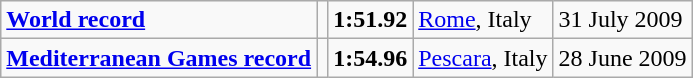<table class="wikitable">
<tr>
<td><strong><a href='#'>World record</a></strong></td>
<td></td>
<td><strong>1:51.92</strong></td>
<td><a href='#'>Rome</a>, Italy</td>
<td>31 July 2009</td>
</tr>
<tr>
<td><strong><a href='#'>Mediterranean Games record</a></strong></td>
<td></td>
<td><strong>1:54.96</strong></td>
<td><a href='#'>Pescara</a>, Italy</td>
<td>28 June 2009</td>
</tr>
</table>
